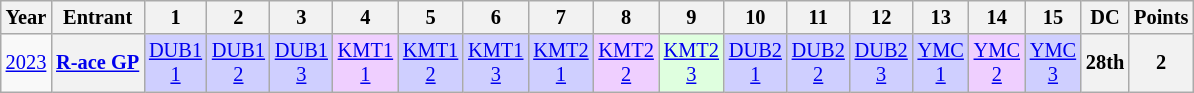<table class="wikitable" style="text-align:center; font-size:85%">
<tr>
<th>Year</th>
<th>Entrant</th>
<th>1</th>
<th>2</th>
<th>3</th>
<th>4</th>
<th>5</th>
<th>6</th>
<th>7</th>
<th>8</th>
<th>9</th>
<th>10</th>
<th>11</th>
<th>12</th>
<th>13</th>
<th>14</th>
<th>15</th>
<th>DC</th>
<th>Points</th>
</tr>
<tr>
<td><a href='#'>2023</a></td>
<th nowrap><a href='#'>R-ace GP</a></th>
<td style="background:#CFCFFF;"><a href='#'>DUB1<br>1</a><br></td>
<td style="background:#CFCFFF;"><a href='#'>DUB1<br>2</a><br></td>
<td style="background:#CFCFFF;"><a href='#'>DUB1<br>3</a><br></td>
<td style="background:#EFCFFF;"><a href='#'>KMT1<br>1</a><br></td>
<td style="background:#CFCFFF;"><a href='#'>KMT1<br>2</a><br></td>
<td style="background:#CFCFFF;"><a href='#'>KMT1<br>3</a><br></td>
<td style="background:#CFCFFF;"><a href='#'>KMT2<br>1</a><br></td>
<td style="background:#EFCFFF;"><a href='#'>KMT2<br>2</a><br></td>
<td style="background:#DFFFDF;"><a href='#'>KMT2<br>3</a><br></td>
<td style="background:#CFCFFF;"><a href='#'>DUB2<br>1</a><br></td>
<td style="background:#CFCFFF;"><a href='#'>DUB2<br>2</a><br></td>
<td style="background:#CFCFFF;"><a href='#'>DUB2<br>3</a><br></td>
<td style="background:#CFCFFF;"><a href='#'>YMC<br>1</a><br></td>
<td style="background:#EFCFFF;"><a href='#'>YMC<br>2</a><br></td>
<td style="background:#CFCFFF;"><a href='#'>YMC<br>3</a><br></td>
<th>28th</th>
<th>2</th>
</tr>
</table>
